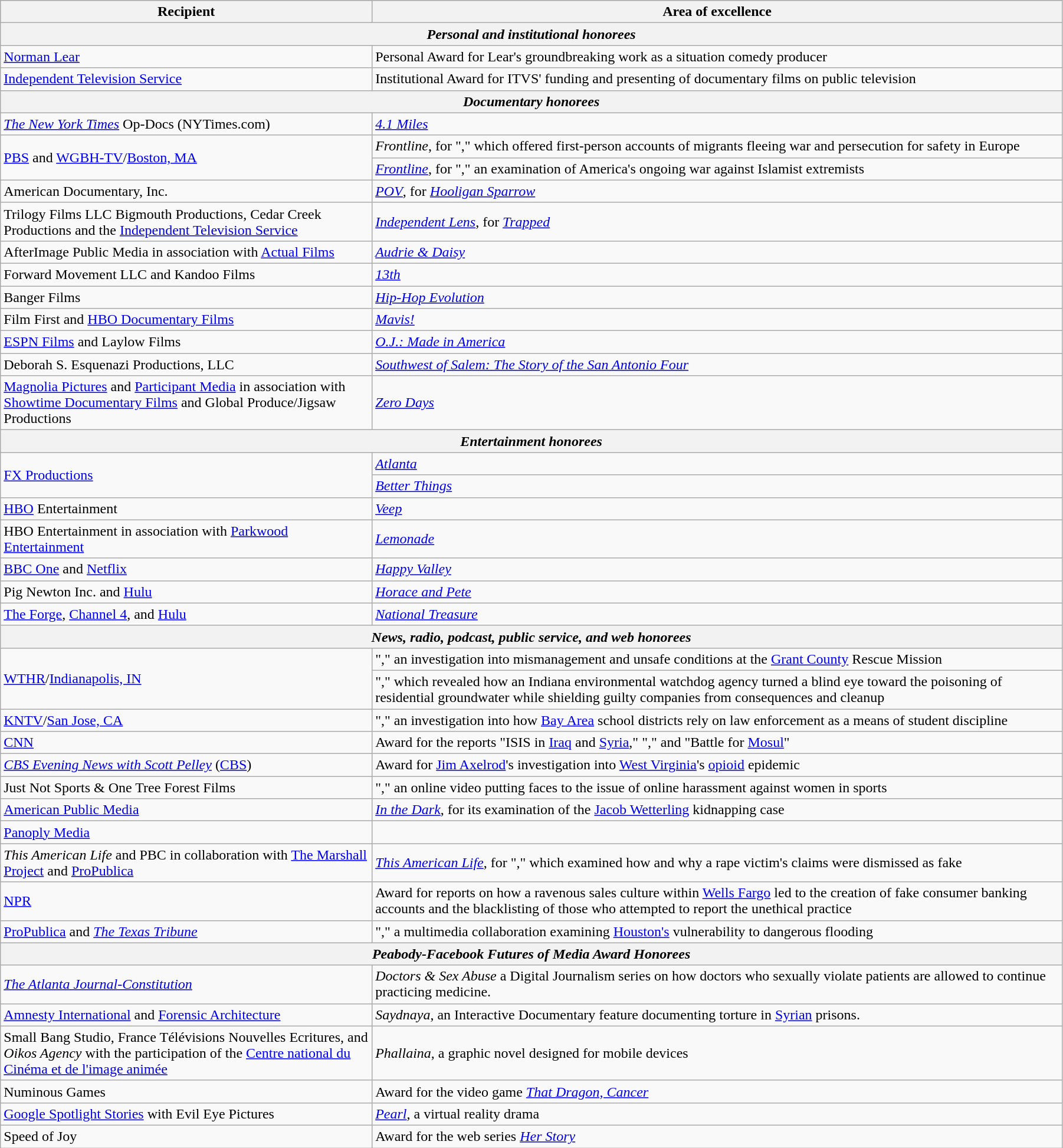<table class="wikitable" style="width:95%">
<tr style="background:#ccc;">
<th style="width:35%;">Recipient</th>
<th style="width:65%;">Area of excellence</th>
</tr>
<tr>
<th colspan="2"><em>Personal and institutional honorees</em></th>
</tr>
<tr>
<td><a href='#'>Norman Lear</a></td>
<td>Personal Award for Lear's groundbreaking work as a situation comedy producer</td>
</tr>
<tr>
<td><a href='#'>Independent Television Service</a></td>
<td>Institutional Award for ITVS' funding and presenting of documentary films on public television</td>
</tr>
<tr>
<th colspan="2"><em>Documentary honorees</em></th>
</tr>
<tr>
<td><em><a href='#'>The New York Times</a></em> Op-Docs (NYTimes.com)</td>
<td><em><a href='#'>4.1 Miles</a></em></td>
</tr>
<tr>
<td rowspan="2"><a href='#'>PBS</a> and <a href='#'>WGBH-TV</a>/<a href='#'>Boston, MA</a></td>
<td><em>Frontline</em>, for "," which offered first-person accounts of migrants fleeing war and persecution for safety in Europe</td>
</tr>
<tr>
<td><em><a href='#'>Frontline</a></em>, for "," an examination of America's ongoing war against Islamist extremists</td>
</tr>
<tr>
<td>American Documentary, Inc.<br></td>
<td><em><a href='#'>POV</a></em>, for <em><a href='#'>Hooligan Sparrow</a></em></td>
</tr>
<tr>
<td>Trilogy Films LLC Bigmouth Productions, Cedar Creek Productions and the <a href='#'>Independent Television Service</a><br></td>
<td><em><a href='#'>Independent Lens</a></em>, for <em><a href='#'>Trapped</a></em></td>
</tr>
<tr>
<td>AfterImage Public Media in association with <a href='#'>Actual Films</a><br></td>
<td><em><a href='#'>Audrie & Daisy</a></em></td>
</tr>
<tr>
<td>Forward Movement LLC and Kandoo Films<br></td>
<td><em><a href='#'>13th</a></em></td>
</tr>
<tr>
<td>Banger Films<br></td>
<td><em><a href='#'>Hip-Hop Evolution</a></em></td>
</tr>
<tr>
<td>Film First and <a href='#'>HBO Documentary Films</a></td>
<td><em><a href='#'>Mavis!</a></em></td>
</tr>
<tr>
<td><a href='#'>ESPN Films</a> and Laylow Films</td>
<td><em><a href='#'>O.J.: Made in America</a></em></td>
</tr>
<tr>
<td>Deborah S. Esquenazi Productions, LLC<br></td>
<td><em><a href='#'>Southwest of Salem: The Story of the San Antonio Four</a></em></td>
</tr>
<tr>
<td><a href='#'>Magnolia Pictures</a> and <a href='#'>Participant Media</a> in association with <a href='#'>Showtime Documentary Films</a> and Global Produce/Jigsaw Productions</td>
<td><em><a href='#'>Zero Days</a></em></td>
</tr>
<tr>
<th colspan="2"><em>Entertainment honorees</em></th>
</tr>
<tr>
<td rowspan="2"><a href='#'>FX Productions</a></td>
<td><a href='#'><em>Atlanta</em></a></td>
</tr>
<tr>
<td><a href='#'><em>Better Things</em></a></td>
</tr>
<tr>
<td><a href='#'>HBO</a> Entertainment</td>
<td><em><a href='#'>Veep</a></em></td>
</tr>
<tr>
<td>HBO Entertainment in association with <a href='#'>Parkwood Entertainment</a></td>
<td><a href='#'><em>Lemonade</em></a></td>
</tr>
<tr>
<td><a href='#'>BBC One</a> and <a href='#'>Netflix</a></td>
<td><a href='#'><em>Happy Valley</em></a></td>
</tr>
<tr>
<td>Pig Newton Inc. and <a href='#'>Hulu</a></td>
<td><em><a href='#'>Horace and Pete</a></em></td>
</tr>
<tr>
<td><a href='#'>The Forge</a>, <a href='#'>Channel 4</a>, and <a href='#'>Hulu</a></td>
<td><em><a href='#'>National Treasure</a></em></td>
</tr>
<tr>
<th colspan="2"><em>News, radio, podcast, public service, and web honorees</em></th>
</tr>
<tr>
<td rowspan="2"><a href='#'>WTHR</a>/<a href='#'>Indianapolis, IN</a></td>
<td>"," an investigation into mismanagement and unsafe conditions at the <a href='#'>Grant County</a> Rescue Mission</td>
</tr>
<tr>
<td>"," which revealed how an Indiana environmental watchdog agency turned a blind eye toward the poisoning of residential groundwater while shielding guilty companies from consequences and cleanup</td>
</tr>
<tr>
<td><a href='#'>KNTV</a>/<a href='#'>San Jose, CA</a></td>
<td>"," an investigation into how <a href='#'>Bay Area</a> school districts rely on law enforcement as a means of student discipline</td>
</tr>
<tr>
<td><a href='#'>CNN</a></td>
<td>Award for the reports "ISIS in <a href='#'>Iraq</a> and <a href='#'>Syria</a>," "," and "Battle for <a href='#'>Mosul</a>"</td>
</tr>
<tr>
<td><em><a href='#'>CBS Evening News with Scott Pelley</a></em> (<a href='#'>CBS</a>)</td>
<td>Award for <a href='#'>Jim Axelrod</a>'s investigation into <a href='#'>West Virginia</a>'s <a href='#'>opioid</a> epidemic</td>
</tr>
<tr>
<td>Just Not Sports & One Tree Forest Films</td>
<td>"," an online video putting faces to the issue of online harassment against women in sports</td>
</tr>
<tr>
<td><a href='#'>American Public Media</a></td>
<td><em><a href='#'>In the Dark</a></em>, for its examination of the <a href='#'>Jacob Wetterling</a> kidnapping case</td>
</tr>
<tr>
<td><a href='#'>Panoply Media</a></td>
<td><em></em></td>
</tr>
<tr>
<td><em>This American Life</em> and PBC in collaboration with <a href='#'>The Marshall Project</a> and <a href='#'>ProPublica</a></td>
<td><em><a href='#'>This American Life</a></em>, for "," which examined how and why a rape victim's claims were dismissed as fake</td>
</tr>
<tr>
<td><a href='#'>NPR</a></td>
<td>Award for reports on how a ravenous sales culture within <a href='#'>Wells Fargo</a> led to the creation of fake consumer banking accounts and the blacklisting of those who attempted to report the unethical practice</td>
</tr>
<tr>
<td><a href='#'>ProPublica</a> and <em><a href='#'>The Texas Tribune</a></em></td>
<td>"," a multimedia collaboration examining <a href='#'>Houston's</a> vulnerability to dangerous flooding</td>
</tr>
<tr>
<th colspan="2"><em>Peabody-Facebook Futures of Media Award Honorees</em></th>
</tr>
<tr>
<td><em><a href='#'>The Atlanta Journal-Constitution</a></em></td>
<td><em>Doctors & Sex Abuse</em> a Digital Journalism series on how doctors who sexually violate patients are allowed to continue practicing medicine.</td>
</tr>
<tr>
<td><a href='#'>Amnesty International</a> and <a href='#'>Forensic Architecture</a></td>
<td><em>Saydnaya</em>, an Interactive Documentary feature documenting torture in <a href='#'>Syrian</a> prisons.</td>
</tr>
<tr>
<td>Small Bang Studio, France Télévisions Nouvelles Ecritures, and <em>Oikos Agency</em> with the participation of the <a href='#'>Centre national du Cinéma et de l'image animée</a></td>
<td><em>Phallaina</em>, a graphic novel designed for mobile devices</td>
</tr>
<tr>
<td>Numinous Games</td>
<td>Award for the video game <em><a href='#'>That Dragon, Cancer</a></em></td>
</tr>
<tr>
<td><a href='#'>Google Spotlight Stories</a> with Evil Eye Pictures</td>
<td><em><a href='#'>Pearl</a></em>, a virtual reality drama</td>
</tr>
<tr>
<td>Speed of Joy</td>
<td>Award for the web series <em><a href='#'>Her Story</a></em></td>
</tr>
</table>
